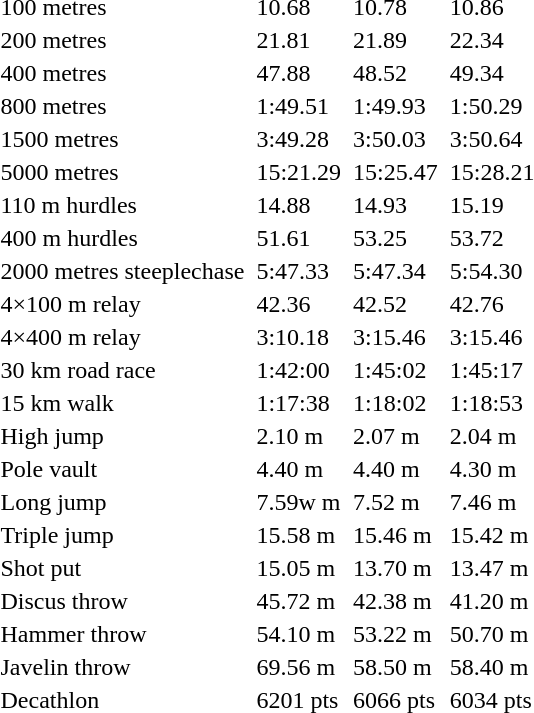<table>
<tr>
<td>100 metres</td>
<td></td>
<td>10.68</td>
<td></td>
<td>10.78</td>
<td></td>
<td>10.86</td>
</tr>
<tr>
<td>200 metres</td>
<td></td>
<td>21.81</td>
<td></td>
<td>21.89</td>
<td></td>
<td>22.34</td>
</tr>
<tr>
<td>400 metres</td>
<td></td>
<td>47.88</td>
<td></td>
<td>48.52</td>
<td></td>
<td>49.34</td>
</tr>
<tr>
<td>800 metres</td>
<td></td>
<td>1:49.51</td>
<td></td>
<td>1:49.93</td>
<td></td>
<td>1:50.29</td>
</tr>
<tr>
<td>1500 metres</td>
<td></td>
<td>3:49.28</td>
<td></td>
<td>3:50.03</td>
<td></td>
<td>3:50.64</td>
</tr>
<tr>
<td>5000 metres</td>
<td></td>
<td>15:21.29</td>
<td></td>
<td>15:25.47</td>
<td></td>
<td>15:28.21</td>
</tr>
<tr>
<td>110 m hurdles</td>
<td></td>
<td>14.88</td>
<td></td>
<td>14.93</td>
<td></td>
<td>15.19</td>
</tr>
<tr>
<td>400 m hurdles</td>
<td></td>
<td>51.61</td>
<td></td>
<td>53.25</td>
<td></td>
<td>53.72</td>
</tr>
<tr>
<td>2000 metres steeplechase</td>
<td></td>
<td>5:47.33</td>
<td></td>
<td>5:47.34</td>
<td></td>
<td>5:54.30</td>
</tr>
<tr>
<td>4×100 m relay</td>
<td></td>
<td>42.36</td>
<td></td>
<td>42.52</td>
<td></td>
<td>42.76</td>
</tr>
<tr>
<td>4×400 m relay</td>
<td></td>
<td>3:10.18</td>
<td></td>
<td>3:15.46</td>
<td></td>
<td>3:15.46</td>
</tr>
<tr>
<td>30 km road race</td>
<td></td>
<td>1:42:00</td>
<td></td>
<td>1:45:02</td>
<td></td>
<td>1:45:17</td>
</tr>
<tr>
<td>15 km walk</td>
<td></td>
<td>1:17:38</td>
<td></td>
<td>1:18:02</td>
<td></td>
<td>1:18:53</td>
</tr>
<tr>
<td>High jump</td>
<td></td>
<td>2.10 m</td>
<td></td>
<td>2.07 m</td>
<td></td>
<td>2.04 m</td>
</tr>
<tr>
<td>Pole vault</td>
<td></td>
<td>4.40 m</td>
<td></td>
<td>4.40 m</td>
<td></td>
<td>4.30 m</td>
</tr>
<tr>
<td>Long jump</td>
<td></td>
<td>7.59w m</td>
<td></td>
<td>7.52 m</td>
<td></td>
<td>7.46 m</td>
</tr>
<tr>
<td>Triple jump</td>
<td></td>
<td>15.58 m</td>
<td></td>
<td>15.46 m</td>
<td></td>
<td>15.42 m</td>
</tr>
<tr>
<td>Shot put</td>
<td></td>
<td>15.05 m</td>
<td></td>
<td>13.70 m</td>
<td></td>
<td>13.47 m</td>
</tr>
<tr>
<td>Discus throw</td>
<td></td>
<td>45.72 m</td>
<td></td>
<td>42.38 m</td>
<td></td>
<td>41.20 m</td>
</tr>
<tr>
<td>Hammer throw</td>
<td></td>
<td>54.10 m</td>
<td></td>
<td>53.22 m</td>
<td></td>
<td>50.70 m</td>
</tr>
<tr>
<td>Javelin throw</td>
<td></td>
<td>69.56 m</td>
<td></td>
<td>58.50 m</td>
<td></td>
<td>58.40 m</td>
</tr>
<tr>
<td>Decathlon</td>
<td></td>
<td>6201 pts</td>
<td></td>
<td>6066 pts</td>
<td></td>
<td>6034 pts</td>
</tr>
</table>
